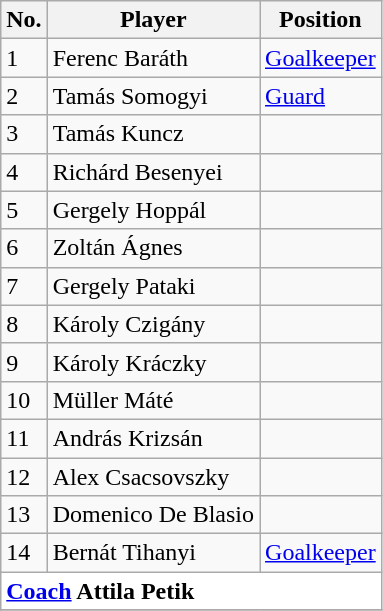<table class=wikitable>
<tr>
<th colspan="1" text-align:center">Νο.</th>
<th>Player</th>
<th>Position</th>
</tr>
<tr>
<td>1</td>
<td> Ferenc Baráth</td>
<td><a href='#'>Goalkeeper</a></td>
</tr>
<tr>
<td>2</td>
<td> Tamás Somogyi</td>
<td><a href='#'>Guard</a></td>
</tr>
<tr>
<td>3</td>
<td> Tamás Kuncz</td>
<td></td>
</tr>
<tr>
<td>4</td>
<td> Richárd Besenyei</td>
<td></td>
</tr>
<tr>
<td>5</td>
<td> Gergely Hoppál</td>
<td></td>
</tr>
<tr>
<td>6</td>
<td> Zoltán Ágnes</td>
<td></td>
</tr>
<tr>
<td>7</td>
<td> Gergely Pataki</td>
<td></td>
</tr>
<tr>
<td>8</td>
<td> Károly Czigány</td>
<td></td>
</tr>
<tr>
<td>9</td>
<td> Károly Kráczky</td>
<td></td>
</tr>
<tr>
<td>10</td>
<td> Müller Máté</td>
<td></td>
</tr>
<tr>
<td>11</td>
<td> András Krizsán</td>
<td></td>
</tr>
<tr>
<td>12</td>
<td> Alex Csacsovszky</td>
<td></td>
</tr>
<tr>
<td>13</td>
<td> Domenico De Blasio</td>
<td></td>
</tr>
<tr>
<td>14</td>
<td> Bernát Tihanyi</td>
<td><a href='#'>Goalkeeper</a></td>
</tr>
<tr>
<th colspan="4" style="margin:0.7em;color:black;text-align:left;background:white"><a href='#'>Coach</a>  Attila Petik</th>
</tr>
<tr>
</tr>
</table>
